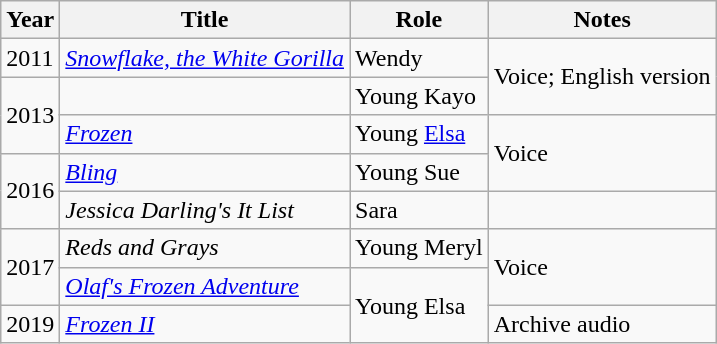<table class="wikitable sortable">
<tr>
<th>Year</th>
<th>Title</th>
<th>Role</th>
<th class="unsortable">Notes</th>
</tr>
<tr>
<td>2011</td>
<td><em><a href='#'>Snowflake, the White Gorilla</a></em></td>
<td>Wendy</td>
<td rowspan = "2">Voice; English version</td>
</tr>
<tr>
<td rowspan = "2">2013</td>
<td><em></em></td>
<td>Young Kayo</td>
</tr>
<tr>
<td><em><a href='#'>Frozen</a></em></td>
<td>Young <a href='#'>Elsa</a></td>
<td rowspan="2">Voice</td>
</tr>
<tr>
<td rowspan = "2">2016</td>
<td><em><a href='#'>Bling</a></em></td>
<td>Young Sue</td>
</tr>
<tr>
<td><em>Jessica Darling's It List</em></td>
<td>Sara</td>
<td></td>
</tr>
<tr>
<td rowspan = "2">2017</td>
<td><em>Reds and Grays</em></td>
<td>Young Meryl</td>
<td rowspan = "2">Voice</td>
</tr>
<tr>
<td><em><a href='#'>Olaf's Frozen Adventure</a></em></td>
<td rowspan = "2">Young Elsa</td>
</tr>
<tr>
<td>2019</td>
<td><em><a href='#'>Frozen II</a></em></td>
<td>Archive audio</td>
</tr>
</table>
